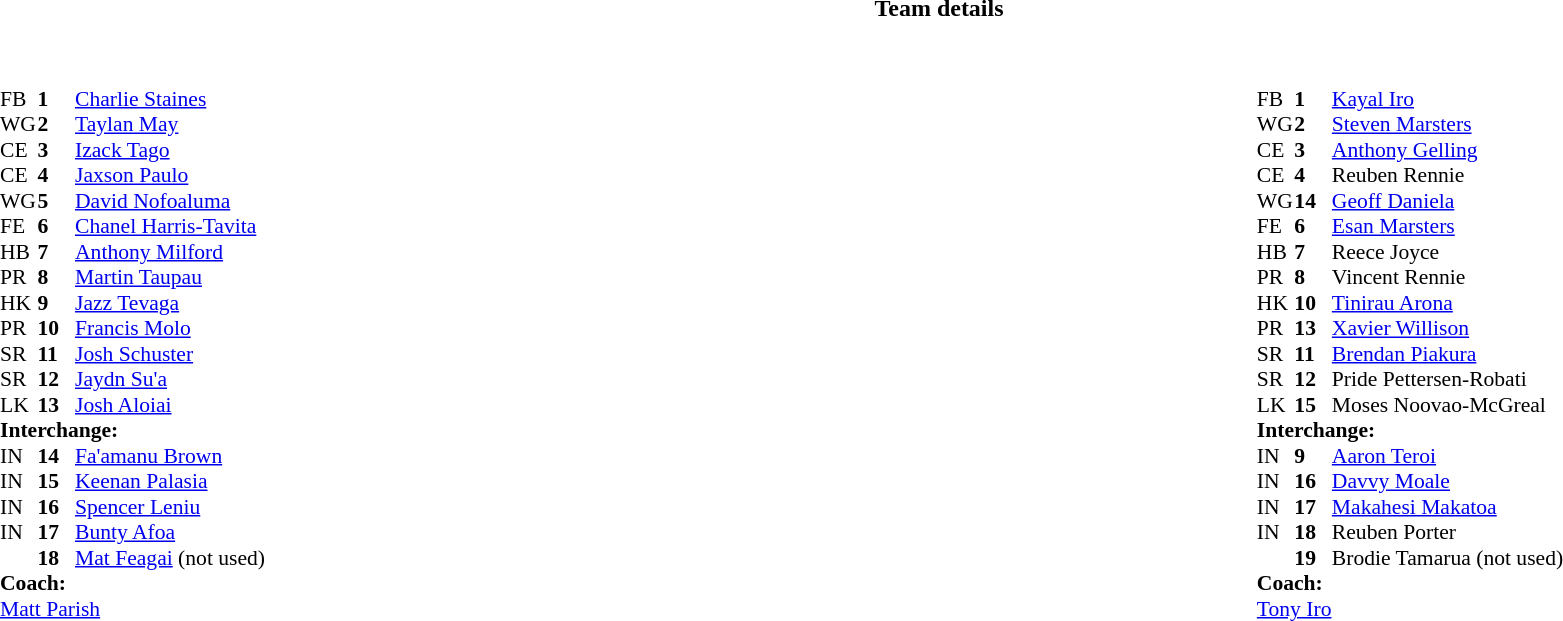<table border="0" width="100%" class="collapsible collapsed">
<tr>
<th>Team details</th>
</tr>
<tr>
<td><br><table width="100%">
<tr>
<td valign="top" width="50%"><br><table style="font-size: 90%" cellspacing="0" cellpadding="0">
<tr>
<th width="25"></th>
<th width="25"></th>
</tr>
<tr>
<td>FB</td>
<td><strong>1</strong></td>
<td><a href='#'>Charlie Staines</a></td>
</tr>
<tr>
<td>WG</td>
<td><strong>2</strong></td>
<td><a href='#'>Taylan May</a></td>
</tr>
<tr>
<td>CE</td>
<td><strong>3</strong></td>
<td><a href='#'>Izack Tago</a></td>
</tr>
<tr>
<td>CE</td>
<td><strong>4</strong></td>
<td><a href='#'>Jaxson Paulo</a></td>
</tr>
<tr>
<td>WG</td>
<td><strong>5</strong></td>
<td><a href='#'>David Nofoaluma</a></td>
</tr>
<tr>
<td>FE</td>
<td><strong>6</strong></td>
<td><a href='#'>Chanel Harris-Tavita</a></td>
</tr>
<tr>
<td>HB</td>
<td><strong>7</strong></td>
<td><a href='#'>Anthony Milford</a></td>
</tr>
<tr>
<td>PR</td>
<td><strong>8</strong></td>
<td><a href='#'>Martin Taupau</a></td>
</tr>
<tr>
<td>HK</td>
<td><strong>9</strong></td>
<td><a href='#'>Jazz Tevaga</a></td>
</tr>
<tr>
<td>PR</td>
<td><strong>10</strong></td>
<td><a href='#'>Francis Molo</a></td>
</tr>
<tr>
<td>SR</td>
<td><strong>11</strong></td>
<td><a href='#'>Josh Schuster</a></td>
</tr>
<tr>
<td>SR</td>
<td><strong>12</strong></td>
<td><a href='#'>Jaydn Su'a</a></td>
</tr>
<tr>
<td>LK</td>
<td><strong>13</strong></td>
<td><a href='#'>Josh Aloiai</a></td>
</tr>
<tr>
<td colspan=3><strong>Interchange:</strong></td>
</tr>
<tr>
<td>IN</td>
<td><strong>14</strong></td>
<td><a href='#'>Fa'amanu Brown</a></td>
</tr>
<tr>
<td>IN</td>
<td><strong>15</strong></td>
<td><a href='#'>Keenan Palasia</a></td>
</tr>
<tr>
<td>IN</td>
<td><strong>16</strong></td>
<td><a href='#'>Spencer Leniu</a></td>
</tr>
<tr>
<td>IN</td>
<td><strong>17</strong></td>
<td><a href='#'>Bunty Afoa</a></td>
</tr>
<tr>
<td></td>
<td><strong>18</strong></td>
<td><a href='#'>Mat Feagai</a> (not used)</td>
</tr>
<tr>
<td colspan=3><strong>Coach:</strong></td>
</tr>
<tr>
<td colspan="3"> <a href='#'>Matt Parish</a></td>
</tr>
</table>
</td>
<td valign="top" width="50%"><br><table style="font-size: 90%" cellspacing="0" cellpadding="0" align="center">
<tr>
<th width="25"></th>
<th width="25"></th>
</tr>
<tr>
<td>FB</td>
<td><strong>1</strong></td>
<td><a href='#'>Kayal Iro</a></td>
</tr>
<tr>
<td>WG</td>
<td><strong>2</strong></td>
<td><a href='#'>Steven Marsters</a></td>
</tr>
<tr>
<td>CE</td>
<td><strong>3</strong></td>
<td><a href='#'>Anthony Gelling</a></td>
</tr>
<tr>
<td>CE</td>
<td><strong>4</strong></td>
<td>Reuben Rennie</td>
</tr>
<tr>
<td>WG</td>
<td><strong>14</strong></td>
<td><a href='#'>Geoff Daniela</a></td>
</tr>
<tr>
<td>FE</td>
<td><strong>6</strong></td>
<td><a href='#'>Esan Marsters</a></td>
</tr>
<tr>
<td>HB</td>
<td><strong>7</strong></td>
<td>Reece Joyce</td>
</tr>
<tr>
<td>PR</td>
<td><strong>8</strong></td>
<td>Vincent Rennie</td>
</tr>
<tr>
<td>HK</td>
<td><strong>10</strong></td>
<td><a href='#'>Tinirau Arona</a></td>
</tr>
<tr>
<td>PR</td>
<td><strong>13</strong></td>
<td><a href='#'>Xavier Willison</a></td>
</tr>
<tr>
<td>SR</td>
<td><strong>11</strong></td>
<td><a href='#'>Brendan Piakura</a></td>
</tr>
<tr>
<td>SR</td>
<td><strong>12</strong></td>
<td>Pride Pettersen-Robati</td>
</tr>
<tr>
<td>LK</td>
<td><strong>15</strong></td>
<td>Moses Noovao-McGreal</td>
</tr>
<tr>
<td colspan=3><strong>Interchange:</strong></td>
</tr>
<tr>
<td>IN</td>
<td><strong>9</strong></td>
<td><a href='#'>Aaron Teroi</a></td>
</tr>
<tr>
<td>IN</td>
<td><strong>16</strong></td>
<td><a href='#'>Davvy Moale</a></td>
</tr>
<tr>
<td>IN</td>
<td><strong>17</strong></td>
<td><a href='#'>Makahesi Makatoa</a></td>
</tr>
<tr>
<td>IN</td>
<td><strong>18</strong></td>
<td>Reuben Porter</td>
</tr>
<tr>
<td></td>
<td><strong>19</strong></td>
<td>Brodie Tamarua (not used)</td>
</tr>
<tr>
<td colspan=3><strong>Coach:</strong></td>
</tr>
<tr>
<td colspan="3"> <a href='#'>Tony Iro</a></td>
</tr>
</table>
</td>
</tr>
</table>
</td>
</tr>
</table>
